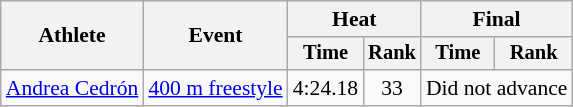<table class=wikitable style="font-size:90%">
<tr>
<th rowspan="2">Athlete</th>
<th rowspan="2">Event</th>
<th colspan="2">Heat</th>
<th colspan="2">Final</th>
</tr>
<tr style="font-size:95%">
<th>Time</th>
<th>Rank</th>
<th>Time</th>
<th>Rank</th>
</tr>
<tr align=center>
<td align=left><a href='#'>Andrea Cedrón</a></td>
<td align=left><a href='#'>400 m freestyle</a></td>
<td>4:24.18</td>
<td>33</td>
<td colspan=2>Did not advance</td>
</tr>
</table>
